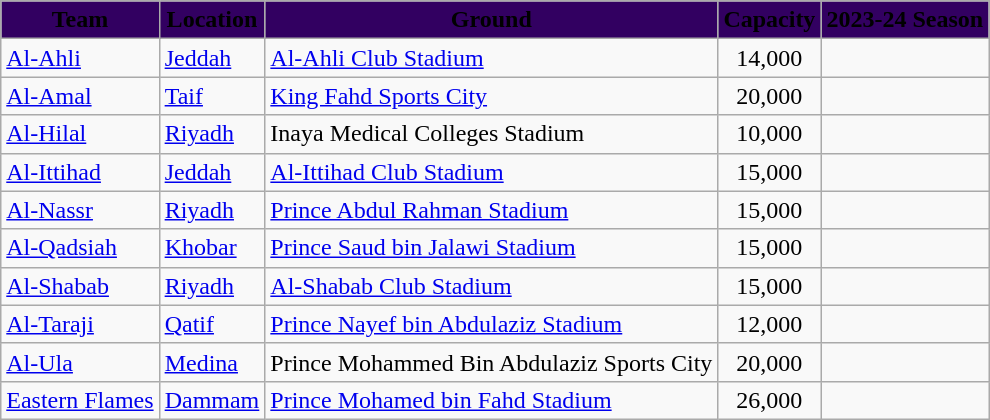<table class="wikitable sortable">
<tr>
<th style="background-color:#320061;"><span>Team</span></th>
<th style="background-color:#320061;"><span>Location</span></th>
<th style="background-color:#320061;"><span>Ground</span></th>
<th style="background-color:#320061;"><span>Capacity</span></th>
<th data-sort-type=number style="background-color:#320061;"><span>2023-24</span> <span>Season</span></th>
</tr>
<tr>
<td><a href='#'>Al-Ahli</a></td>
<td><a href='#'>Jeddah</a></td>
<td><a href='#'>Al-Ahli Club Stadium</a></td>
<td style="text-align:center">14,000</td>
<td style="text-align:center"></td>
</tr>
<tr>
<td><a href='#'>Al-Amal</a></td>
<td><a href='#'>Taif</a></td>
<td><a href='#'>King Fahd Sports City</a></td>
<td style="text-align:center">20,000</td>
<td style="text-align:center"></td>
</tr>
<tr>
<td><a href='#'>Al-Hilal</a></td>
<td><a href='#'>Riyadh</a></td>
<td>Inaya Medical Colleges Stadium</td>
<td style="text-align:center">10,000</td>
<td style="text-align:center"></td>
</tr>
<tr>
<td><a href='#'>Al-Ittihad</a></td>
<td><a href='#'>Jeddah</a></td>
<td><a href='#'>Al-Ittihad Club Stadium</a></td>
<td style="text-align:center">15,000</td>
<td style="text-align:center"></td>
</tr>
<tr>
<td><a href='#'>Al-Nassr</a></td>
<td><a href='#'>Riyadh</a></td>
<td><a href='#'>Prince Abdul Rahman Stadium</a></td>
<td style="text-align:center">15,000</td>
<td style="text-align:center"></td>
</tr>
<tr>
<td><a href='#'>Al-Qadsiah</a></td>
<td><a href='#'>Khobar</a></td>
<td><a href='#'>Prince Saud bin Jalawi Stadium</a></td>
<td style="text-align:center">15,000</td>
<td style="text-align:center"></td>
</tr>
<tr>
<td><a href='#'>Al-Shabab</a></td>
<td><a href='#'>Riyadh</a></td>
<td><a href='#'>Al-Shabab Club Stadium</a></td>
<td style="text-align:center">15,000</td>
<td style="text-align:center"></td>
</tr>
<tr>
<td><a href='#'>Al-Taraji</a></td>
<td><a href='#'>Qatif</a></td>
<td><a href='#'>Prince Nayef bin Abdulaziz Stadium</a></td>
<td style="text-align:center">12,000</td>
<td style="text-align:center"></td>
</tr>
<tr>
<td><a href='#'>Al-Ula</a></td>
<td><a href='#'>Medina</a></td>
<td>Prince Mohammed Bin Abdulaziz Sports City</td>
<td style="text-align:center">20,000</td>
<td style="text-align:center"></td>
</tr>
<tr>
<td><a href='#'>Eastern Flames</a></td>
<td><a href='#'>Dammam</a></td>
<td><a href='#'>Prince Mohamed bin Fahd Stadium</a></td>
<td style="text-align:center">26,000</td>
<td style="text-align:center"></td>
</tr>
</table>
